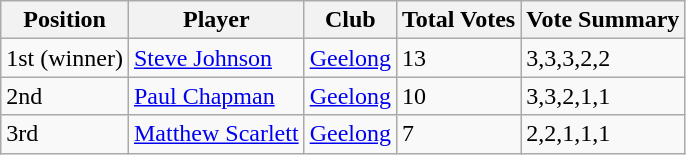<table class="wikitable">
<tr>
<th>Position</th>
<th>Player</th>
<th>Club</th>
<th>Total Votes</th>
<th>Vote Summary</th>
</tr>
<tr>
<td>1st (winner)</td>
<td><a href='#'>Steve Johnson</a></td>
<td><a href='#'>Geelong</a></td>
<td>13</td>
<td>3,3,3,2,2</td>
</tr>
<tr>
<td>2nd</td>
<td><a href='#'>Paul Chapman</a></td>
<td><a href='#'>Geelong</a></td>
<td>10</td>
<td>3,3,2,1,1</td>
</tr>
<tr>
<td>3rd</td>
<td><a href='#'>Matthew Scarlett</a></td>
<td><a href='#'>Geelong</a></td>
<td>7</td>
<td>2,2,1,1,1</td>
</tr>
</table>
